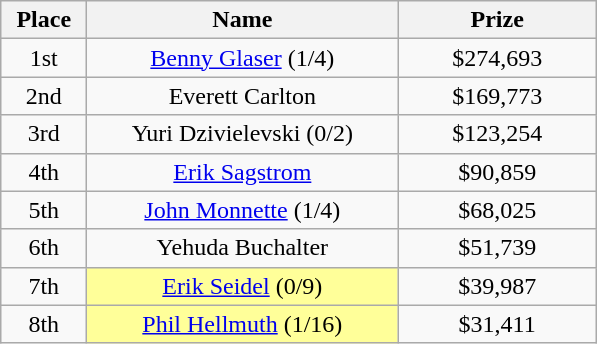<table class="wikitable">
<tr>
<th width="50">Place</th>
<th width="200">Name</th>
<th width="125">Prize</th>
</tr>
<tr>
<td align = "center">1st</td>
<td align = "center"><a href='#'>Benny Glaser</a> (1/4)</td>
<td align="center">$274,693</td>
</tr>
<tr>
<td align = "center">2nd</td>
<td align = "center">Everett Carlton</td>
<td align="center">$169,773</td>
</tr>
<tr>
<td align = "center">3rd</td>
<td align = "center">Yuri Dzivielevski (0/2)</td>
<td align="center">$123,254</td>
</tr>
<tr>
<td align = "center">4th</td>
<td align = "center"><a href='#'>Erik Sagstrom</a></td>
<td align="center">$90,859</td>
</tr>
<tr>
<td align = "center">5th</td>
<td align = "center"><a href='#'>John Monnette</a> (1/4)</td>
<td align="center">$68,025</td>
</tr>
<tr>
<td align = "center">6th</td>
<td align = "center">Yehuda Buchalter</td>
<td align="center">$51,739</td>
</tr>
<tr>
<td align = "center">7th</td>
<td align = "center" "center" bgcolor="#FFFF99"><a href='#'>Erik Seidel</a> (0/9)</td>
<td align="center">$39,987</td>
</tr>
<tr>
<td align = "center">8th</td>
<td align = "center" "center" bgcolor="#FFFF99"><a href='#'>Phil Hellmuth</a> (1/16)</td>
<td align="center">$31,411</td>
</tr>
</table>
